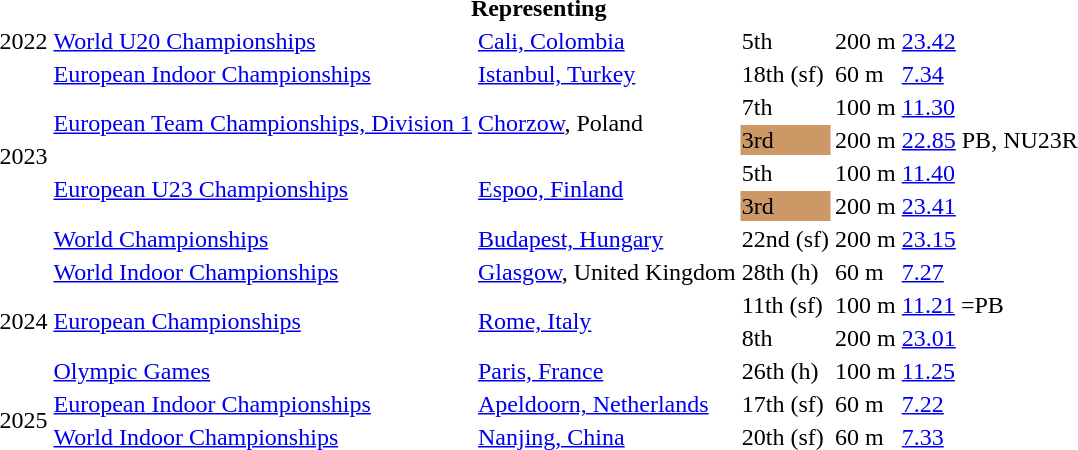<table>
<tr>
<th colspan="6">Representing </th>
</tr>
<tr>
<td>2022</td>
<td><a href='#'>World U20 Championships</a></td>
<td><a href='#'>Cali, Colombia</a></td>
<td>5th</td>
<td>200 m</td>
<td><a href='#'>23.42</a></td>
</tr>
<tr>
<td rowspan=6>2023</td>
<td><a href='#'>European Indoor Championships</a></td>
<td><a href='#'>Istanbul, Turkey</a></td>
<td>18th (sf)</td>
<td>60 m</td>
<td><a href='#'>7.34</a></td>
</tr>
<tr>
<td rowspan=2><a href='#'>European Team Championships, Division 1</a></td>
<td rowspan=2><a href='#'>Chorzow</a>, Poland</td>
<td>7th</td>
<td>100 m</td>
<td><a href='#'>11.30</a></td>
</tr>
<tr>
<td bgcolor=cc9966>3rd</td>
<td>200 m</td>
<td><a href='#'>22.85</a> PB, NU23R</td>
</tr>
<tr>
<td rowspan=2><a href='#'>European U23 Championships</a></td>
<td rowspan=2><a href='#'>Espoo, Finland</a></td>
<td>5th</td>
<td>100 m</td>
<td><a href='#'>11.40</a></td>
</tr>
<tr>
<td bgcolor=cc9966>3rd</td>
<td>200 m</td>
<td><a href='#'>23.41</a></td>
</tr>
<tr>
<td><a href='#'>World Championships</a></td>
<td><a href='#'>Budapest, Hungary</a></td>
<td>22nd (sf)</td>
<td>200 m</td>
<td><a href='#'>23.15</a></td>
</tr>
<tr>
<td rowspan=4>2024</td>
<td><a href='#'>World Indoor Championships</a></td>
<td><a href='#'>Glasgow</a>, United Kingdom</td>
<td>28th (h)</td>
<td>60 m</td>
<td><a href='#'>7.27</a></td>
</tr>
<tr>
<td rowspan=2><a href='#'>European Championships</a></td>
<td rowspan=2><a href='#'>Rome, Italy</a></td>
<td>11th (sf)</td>
<td>100 m</td>
<td><a href='#'>11.21</a> =PB</td>
</tr>
<tr>
<td>8th</td>
<td>200 m</td>
<td><a href='#'>23.01</a></td>
</tr>
<tr>
<td><a href='#'>Olympic Games</a></td>
<td><a href='#'>Paris, France</a></td>
<td>26th (h)</td>
<td>100 m</td>
<td><a href='#'>11.25</a></td>
</tr>
<tr>
<td rowspan=2>2025</td>
<td><a href='#'>European Indoor Championships</a></td>
<td><a href='#'>Apeldoorn, Netherlands</a></td>
<td>17th (sf)</td>
<td>60 m</td>
<td><a href='#'>7.22</a></td>
</tr>
<tr>
<td><a href='#'>World Indoor Championships</a></td>
<td><a href='#'>Nanjing, China</a></td>
<td>20th (sf)</td>
<td>60 m</td>
<td><a href='#'>7.33</a></td>
</tr>
</table>
